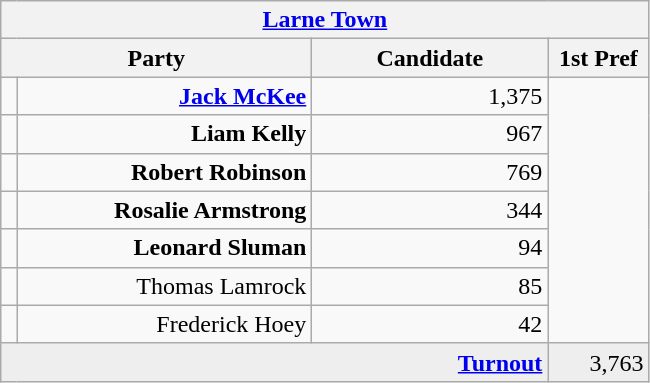<table class="wikitable">
<tr>
<th colspan="4" align="center"><a href='#'>Larne Town</a></th>
</tr>
<tr>
<th colspan="2" align="center" width=200>Party</th>
<th width=150>Candidate</th>
<th width=60>1st Pref</th>
</tr>
<tr>
<td></td>
<td align="right"><strong><a href='#'>Jack McKee</a></strong></td>
<td align="right">1,375</td>
</tr>
<tr>
<td></td>
<td align="right"><strong>Liam Kelly</strong></td>
<td align="right">967</td>
</tr>
<tr>
<td></td>
<td align="right"><strong>Robert Robinson</strong></td>
<td align="right">769</td>
</tr>
<tr>
<td></td>
<td align="right"><strong>Rosalie Armstrong</strong></td>
<td align="right">344</td>
</tr>
<tr>
<td></td>
<td align="right"><strong>Leonard Sluman</strong></td>
<td align="right">94</td>
</tr>
<tr>
<td></td>
<td align="right">Thomas Lamrock</td>
<td align="right">85</td>
</tr>
<tr>
<td></td>
<td align="right">Frederick Hoey</td>
<td align="right">42</td>
</tr>
<tr bgcolor="EEEEEE">
<td colspan=3 align="right"><strong><a href='#'>Turnout</a></strong></td>
<td align="right">3,763</td>
</tr>
</table>
